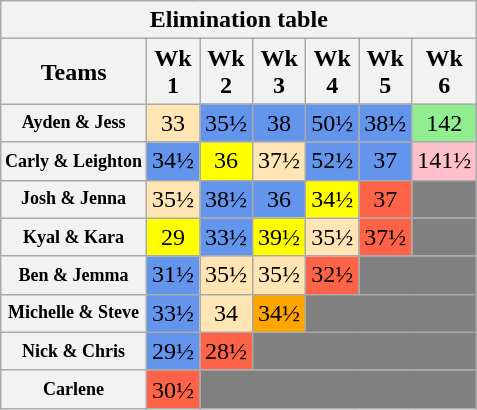<table class="wikitable" style="text-align:center">
<tr>
<th colspan=12>Elimination table</th>
</tr>
<tr>
<th>Teams</th>
<th>Wk<br>1</th>
<th>Wk<br>2</th>
<th>Wk<br>3</th>
<th>Wk<br>4</th>
<th>Wk<br>5</th>
<th>Wk<br>6</th>
</tr>
<tr>
<th style="font-size: 9pt" style="background:red; color:white;">Ayden & Jess</th>
<td style="background:#FFE5B4;">33</td>
<td style="background:cornflowerblue;">35½</td>
<td style="background:cornflowerblue;">38</td>
<td style="background:cornflowerblue;">50½</td>
<td style="background:cornflowerblue;">38½ </td>
<td style="background:#90EE90;">142</td>
</tr>
<tr>
<th style="font-size: 9pt" style="background:blue; color:white;">Carly & Leighton</th>
<td style="background:cornflowerblue;">34½</td>
<td style="background:yellow;">36</td>
<td style="background:#FFE5B4;">37½</td>
<td style="background:cornflowerblue;">52½</td>
<td style="background:cornflowerblue;">37</td>
<td style="background:#FFC0CB;">141½</td>
</tr>
<tr>
<th style="font-size: 9pt" style="background:red; color:white;">Josh & Jenna</th>
<td style="background:#FFE5B4;">35½</td>
<td style="background:cornflowerblue;">38½</td>
<td style="background:cornflowerblue;">36</td>
<td style="background:yellow;">34½</td>
<td style="background:tomato;">37</td>
<td colspan="2" style="background:gray;"></td>
</tr>
<tr>
<th style="font-size: 9pt" style="background:red; color:white;">Kyal & Kara</th>
<td style="background:yellow;">29</td>
<td style="background:cornflowerblue;">33½</td>
<td style="background:yellow;">39½</td>
<td style="background:#FFE5B4;">35½</td>
<td style="background:tomato;">37½</td>
<td colspan="2" style="background:gray;"></td>
</tr>
<tr>
<th style="font-size: 9pt" style="background:blue; color:white;">Ben & Jemma</th>
<td style="background:cornflowerblue;">31½</td>
<td style="background:#FFE5B4;">35½</td>
<td style="background:#FFE5B4;">35½</td>
<td style="background:tomato;">32½</td>
<td colspan="5" style="background:gray;"></td>
</tr>
<tr>
<th style="font-size: 9pt" style="background:blue; color:white;">Michelle & Steve</th>
<td style="background:cornflowerblue;">33½</td>
<td style="background:#FFE5B4;">34</td>
<td style="background:orange;">34½</td>
<td colspan="5" style="background:gray;"></td>
</tr>
<tr>
<th style="font-size: 9pt" style="background:blue; color:white;">Nick & Chris</th>
<td style="background:cornflowerblue;">29½</td>
<td style="background:tomato;">28½</td>
<td colspan="5" style="background:gray;"></td>
</tr>
<tr>
<th style="font-size: 9pt" style="background:red; color:white;"> Carlene</th>
<td style="background:tomato;">30½</td>
<td colspan="5" style="background:gray;"></td>
</tr>
</table>
